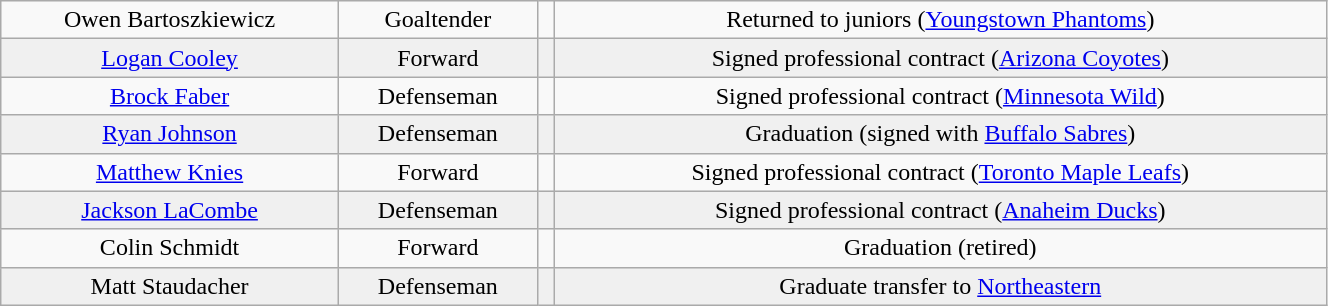<table class="wikitable" width="70%">
<tr align="center" bgcolor="">
<td>Owen Bartoszkiewicz</td>
<td>Goaltender</td>
<td></td>
<td>Returned to juniors (<a href='#'>Youngstown Phantoms</a>)</td>
</tr>
<tr align="center" bgcolor="f0f0f0">
<td><a href='#'>Logan Cooley</a></td>
<td>Forward</td>
<td></td>
<td>Signed professional contract (<a href='#'>Arizona Coyotes</a>)</td>
</tr>
<tr align="center" bgcolor="">
<td><a href='#'>Brock Faber</a></td>
<td>Defenseman</td>
<td></td>
<td>Signed professional contract (<a href='#'>Minnesota Wild</a>)</td>
</tr>
<tr align="center" bgcolor="f0f0f0">
<td><a href='#'>Ryan Johnson</a></td>
<td>Defenseman</td>
<td></td>
<td>Graduation (signed with <a href='#'>Buffalo Sabres</a>)</td>
</tr>
<tr align="center" bgcolor="">
<td><a href='#'>Matthew Knies</a></td>
<td>Forward</td>
<td></td>
<td>Signed professional contract (<a href='#'>Toronto Maple Leafs</a>)</td>
</tr>
<tr align="center" bgcolor="f0f0f0">
<td><a href='#'>Jackson LaCombe</a></td>
<td>Defenseman</td>
<td></td>
<td>Signed professional contract (<a href='#'>Anaheim Ducks</a>)</td>
</tr>
<tr align="center" bgcolor="">
<td>Colin Schmidt</td>
<td>Forward</td>
<td></td>
<td>Graduation (retired)</td>
</tr>
<tr align="center" bgcolor="f0f0f0">
<td>Matt Staudacher</td>
<td>Defenseman</td>
<td></td>
<td>Graduate transfer to <a href='#'>Northeastern</a></td>
</tr>
</table>
